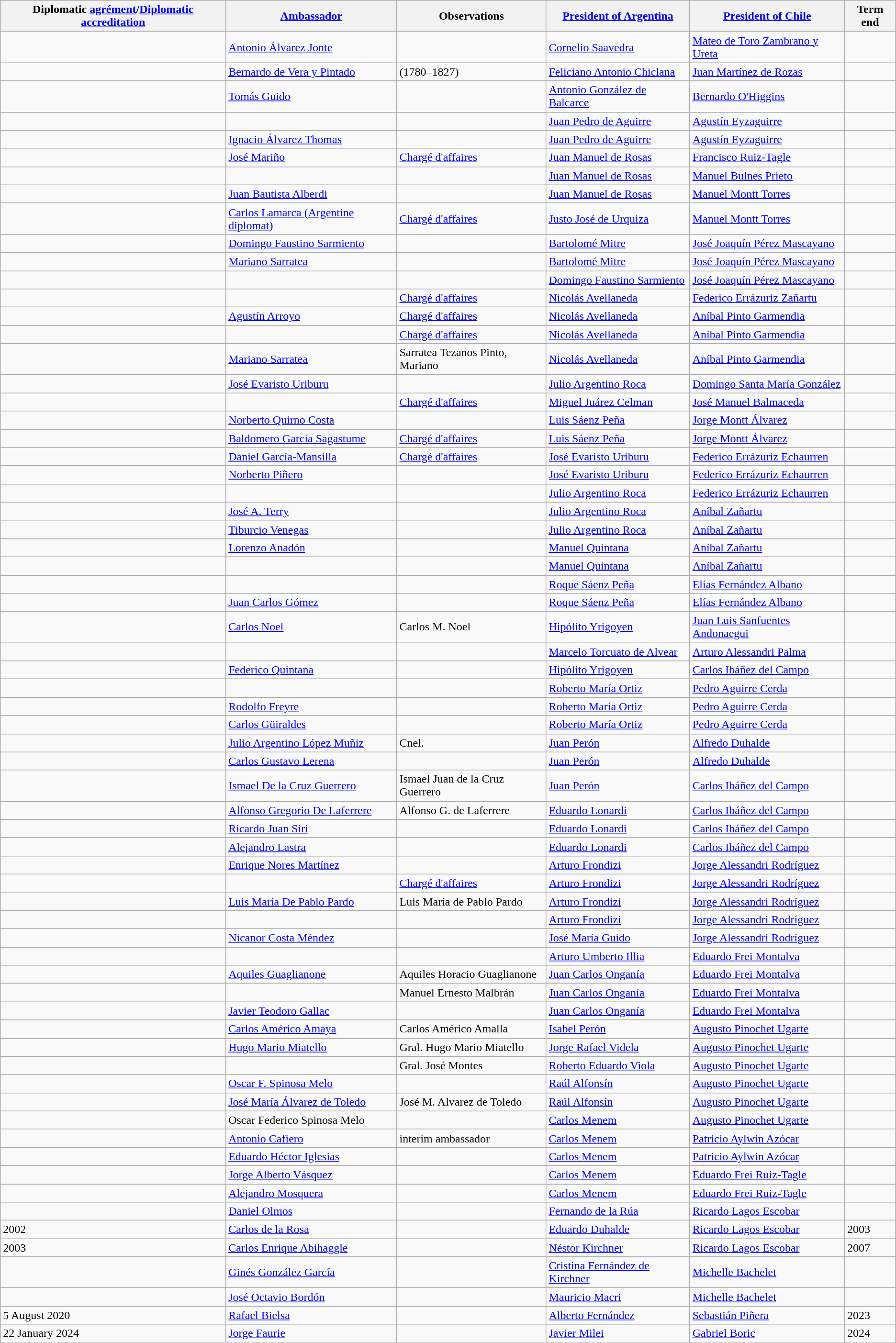<table class="wikitable sortable">
<tr>
<th>Diplomatic <a href='#'>agrément</a>/<a href='#'>Diplomatic accreditation</a></th>
<th><a href='#'>Ambassador</a></th>
<th>Observations</th>
<th><a href='#'>President of Argentina</a></th>
<th><a href='#'>President of Chile</a></th>
<th>Term end</th>
</tr>
<tr>
<td></td>
<td><a href='#'>Antonio Álvarez Jonte</a></td>
<td></td>
<td><a href='#'>Cornelio Saavedra</a></td>
<td><a href='#'>Mateo de Toro Zambrano y Ureta</a></td>
<td></td>
</tr>
<tr>
<td></td>
<td><a href='#'>Bernardo de Vera y Pintado</a></td>
<td>(1780–1827)</td>
<td><a href='#'>Feliciano Antonio Chiclana</a></td>
<td><a href='#'>Juan Martínez de Rozas</a></td>
<td></td>
</tr>
<tr>
<td></td>
<td><a href='#'>Tomás Guido</a></td>
<td></td>
<td><a href='#'>Antonio González de Balcarce</a></td>
<td><a href='#'>Bernardo O'Higgins</a></td>
<td></td>
</tr>
<tr>
<td></td>
<td></td>
<td></td>
<td><a href='#'>Juan Pedro de Aguirre</a></td>
<td><a href='#'>Agustín Eyzaguirre</a></td>
<td></td>
</tr>
<tr>
<td></td>
<td><a href='#'>Ignacio Álvarez Thomas</a></td>
<td></td>
<td><a href='#'>Juan Pedro de Aguirre</a></td>
<td><a href='#'>Agustín Eyzaguirre</a></td>
<td></td>
</tr>
<tr>
<td></td>
<td><a href='#'>José Mariño</a></td>
<td><a href='#'>Chargé d'affaires</a></td>
<td><a href='#'>Juan Manuel de Rosas</a></td>
<td><a href='#'>Francisco Ruiz-Tagle</a></td>
<td></td>
</tr>
<tr>
<td></td>
<td></td>
<td></td>
<td><a href='#'>Juan Manuel de Rosas</a></td>
<td><a href='#'>Manuel Bulnes Prieto</a></td>
<td></td>
</tr>
<tr>
<td></td>
<td><a href='#'>Juan Bautista Alberdi</a></td>
<td></td>
<td><a href='#'>Juan Manuel de Rosas</a></td>
<td><a href='#'>Manuel Montt Torres</a></td>
<td></td>
</tr>
<tr>
<td></td>
<td><a href='#'>Carlos Lamarca (Argentine diplomat)</a></td>
<td><a href='#'>Chargé d'affaires</a></td>
<td><a href='#'>Justo José de Urquiza</a></td>
<td><a href='#'>Manuel Montt Torres</a></td>
<td></td>
</tr>
<tr>
<td></td>
<td><a href='#'>Domingo Faustino Sarmiento</a></td>
<td></td>
<td><a href='#'>Bartolomé Mitre</a></td>
<td><a href='#'>José Joaquín Pérez Mascayano</a></td>
<td></td>
</tr>
<tr>
<td></td>
<td><a href='#'>Mariano Sarratea</a></td>
<td></td>
<td><a href='#'>Bartolomé Mitre</a></td>
<td><a href='#'>José Joaquín Pérez Mascayano</a></td>
<td></td>
</tr>
<tr>
<td></td>
<td></td>
<td></td>
<td><a href='#'>Domingo Faustino Sarmiento</a></td>
<td><a href='#'>José Joaquín Pérez Mascayano</a></td>
<td></td>
</tr>
<tr>
<td></td>
<td></td>
<td><a href='#'>Chargé d'affaires</a></td>
<td><a href='#'>Nicolás Avellaneda</a></td>
<td><a href='#'>Federico Errázuriz Zañartu</a></td>
<td></td>
</tr>
<tr>
<td></td>
<td><a href='#'>Agustín Arroyo</a></td>
<td><a href='#'>Chargé d'affaires</a></td>
<td><a href='#'>Nicolás Avellaneda</a></td>
<td><a href='#'>Aníbal Pinto Garmendia</a></td>
<td></td>
</tr>
<tr>
<td></td>
<td></td>
<td><a href='#'>Chargé d'affaires</a></td>
<td><a href='#'>Nicolás Avellaneda</a></td>
<td><a href='#'>Aníbal Pinto Garmendia</a></td>
<td></td>
</tr>
<tr>
<td></td>
<td><a href='#'>Mariano Sarratea</a></td>
<td>Sarratea Tezanos Pinto, Mariano</td>
<td><a href='#'>Nicolás Avellaneda</a></td>
<td><a href='#'>Aníbal Pinto Garmendia</a></td>
<td></td>
</tr>
<tr>
<td></td>
<td><a href='#'>José Evaristo Uriburu</a></td>
<td></td>
<td><a href='#'>Julio Argentino Roca</a></td>
<td><a href='#'>Domingo Santa María González</a></td>
<td></td>
</tr>
<tr>
<td></td>
<td></td>
<td><a href='#'>Chargé d'affaires</a></td>
<td><a href='#'>Miguel Juárez Celman</a></td>
<td><a href='#'>José Manuel Balmaceda</a></td>
<td></td>
</tr>
<tr>
<td></td>
<td><a href='#'>Norberto Quirno Costa</a></td>
<td></td>
<td><a href='#'>Luis Sáenz Peña</a></td>
<td><a href='#'>Jorge Montt Álvarez</a></td>
<td></td>
</tr>
<tr>
<td></td>
<td><a href='#'>Baldomero García Sagastume</a></td>
<td><a href='#'>Chargé d'affaires</a></td>
<td><a href='#'>Luis Sáenz Peña</a></td>
<td><a href='#'>Jorge Montt Álvarez</a></td>
<td></td>
</tr>
<tr>
<td></td>
<td><a href='#'>Daniel García-Mansilla</a></td>
<td><a href='#'>Chargé d'affaires</a></td>
<td><a href='#'>José Evaristo Uriburu</a></td>
<td><a href='#'>Federico Errázuriz Echaurren</a></td>
<td></td>
</tr>
<tr>
<td></td>
<td><a href='#'>Norberto Piñero</a></td>
<td></td>
<td><a href='#'>José Evaristo Uriburu</a></td>
<td><a href='#'>Federico Errázuriz Echaurren</a></td>
<td></td>
</tr>
<tr>
<td></td>
<td></td>
<td></td>
<td><a href='#'>Julio Argentino Roca</a></td>
<td><a href='#'>Federico Errázuriz Echaurren</a></td>
<td></td>
</tr>
<tr>
<td></td>
<td><a href='#'>José A. Terry</a></td>
<td></td>
<td><a href='#'>Julio Argentino Roca</a></td>
<td><a href='#'>Aníbal Zañartu</a></td>
<td></td>
</tr>
<tr>
<td></td>
<td><a href='#'>Tiburcio Venegas</a></td>
<td></td>
<td><a href='#'>Julio Argentino Roca</a></td>
<td><a href='#'>Aníbal Zañartu</a></td>
<td></td>
</tr>
<tr>
<td></td>
<td><a href='#'>Lorenzo Anadón</a></td>
<td></td>
<td><a href='#'>Manuel Quintana</a></td>
<td><a href='#'>Aníbal Zañartu</a></td>
<td></td>
</tr>
<tr>
<td></td>
<td></td>
<td></td>
<td><a href='#'>Manuel Quintana</a></td>
<td><a href='#'>Aníbal Zañartu</a></td>
<td></td>
</tr>
<tr>
<td></td>
<td></td>
<td></td>
<td><a href='#'>Roque Sáenz Peña</a></td>
<td><a href='#'>Elías Fernández Albano</a></td>
<td></td>
</tr>
<tr>
<td></td>
<td><a href='#'>Juan Carlos Gómez</a></td>
<td></td>
<td><a href='#'>Roque Sáenz Peña</a></td>
<td><a href='#'>Elías Fernández Albano</a></td>
<td></td>
</tr>
<tr>
<td></td>
<td><a href='#'>Carlos Noel</a></td>
<td>Carlos M. Noel</td>
<td><a href='#'>Hipólito Yrigoyen</a></td>
<td><a href='#'>Juan Luis Sanfuentes Andonaegui</a></td>
<td></td>
</tr>
<tr>
<td></td>
<td></td>
<td></td>
<td><a href='#'>Marcelo Torcuato de Alvear</a></td>
<td><a href='#'>Arturo Alessandri Palma</a></td>
<td></td>
</tr>
<tr>
<td></td>
<td><a href='#'>Federico Quintana</a></td>
<td></td>
<td><a href='#'>Hipólito Yrigoyen</a></td>
<td><a href='#'>Carlos Ibáñez del Campo</a></td>
<td></td>
</tr>
<tr>
<td></td>
<td></td>
<td></td>
<td><a href='#'>Roberto María Ortiz</a></td>
<td><a href='#'>Pedro Aguirre Cerda</a></td>
<td></td>
</tr>
<tr>
<td></td>
<td><a href='#'>Rodolfo Freyre</a></td>
<td></td>
<td><a href='#'>Roberto María Ortiz</a></td>
<td><a href='#'>Pedro Aguirre Cerda</a></td>
<td></td>
</tr>
<tr>
<td></td>
<td><a href='#'>Carlos Güiraldes</a></td>
<td></td>
<td><a href='#'>Roberto María Ortiz</a></td>
<td><a href='#'>Pedro Aguirre Cerda</a></td>
<td></td>
</tr>
<tr>
<td></td>
<td><a href='#'>Julio Argentino López Muñiz</a></td>
<td>Cnel.</td>
<td><a href='#'>Juan Perón</a></td>
<td><a href='#'>Alfredo Duhalde</a></td>
<td></td>
</tr>
<tr>
<td></td>
<td><a href='#'>Carlos Gustavo Lerena</a></td>
<td></td>
<td><a href='#'>Juan Perón</a></td>
<td><a href='#'>Alfredo Duhalde</a></td>
<td></td>
</tr>
<tr>
<td></td>
<td><a href='#'>Ismael De la Cruz Guerrero</a></td>
<td>Ismael Juan de la Cruz Guerrero</td>
<td><a href='#'>Juan Perón</a></td>
<td><a href='#'>Carlos Ibáñez del Campo</a></td>
<td></td>
</tr>
<tr>
<td></td>
<td><a href='#'>Alfonso Gregorio De Laferrere</a></td>
<td>Alfonso G. de Laferrere</td>
<td><a href='#'>Eduardo Lonardi</a></td>
<td><a href='#'>Carlos Ibáñez del Campo</a></td>
<td></td>
</tr>
<tr>
<td></td>
<td><a href='#'>Ricardo Juan Siri</a></td>
<td></td>
<td><a href='#'>Eduardo Lonardi</a></td>
<td><a href='#'>Carlos Ibáñez del Campo</a></td>
<td></td>
</tr>
<tr>
<td></td>
<td><a href='#'>Alejandro Lastra</a></td>
<td></td>
<td><a href='#'>Eduardo Lonardi</a></td>
<td><a href='#'>Carlos Ibáñez del Campo</a></td>
<td></td>
</tr>
<tr>
<td></td>
<td><a href='#'>Enrique Nores Martínez</a></td>
<td></td>
<td><a href='#'>Arturo Frondizi</a></td>
<td><a href='#'>Jorge Alessandri Rodríguez</a></td>
<td></td>
</tr>
<tr>
<td></td>
<td></td>
<td><a href='#'>Chargé d'affaires</a></td>
<td><a href='#'>Arturo Frondizi</a></td>
<td><a href='#'>Jorge Alessandri Rodríguez</a></td>
<td></td>
</tr>
<tr>
<td></td>
<td><a href='#'>Luis María De Pablo Pardo</a></td>
<td>Luis María de Pablo Pardo</td>
<td><a href='#'>Arturo Frondizi</a></td>
<td><a href='#'>Jorge Alessandri Rodríguez</a></td>
<td></td>
</tr>
<tr>
<td></td>
<td></td>
<td></td>
<td><a href='#'>Arturo Frondizi</a></td>
<td><a href='#'>Jorge Alessandri Rodríguez</a></td>
<td></td>
</tr>
<tr>
<td></td>
<td><a href='#'>Nicanor Costa Méndez</a></td>
<td></td>
<td><a href='#'>José María Guido</a></td>
<td><a href='#'>Jorge Alessandri Rodríguez</a></td>
<td></td>
</tr>
<tr>
<td></td>
<td></td>
<td></td>
<td><a href='#'>Arturo Umberto Illia</a></td>
<td><a href='#'>Eduardo Frei Montalva</a></td>
<td></td>
</tr>
<tr>
<td></td>
<td><a href='#'>Aquiles Guaglianone</a></td>
<td>Aquiles Horacio Guaglianone</td>
<td><a href='#'>Juan Carlos Onganía</a></td>
<td><a href='#'>Eduardo Frei Montalva</a></td>
<td></td>
</tr>
<tr>
<td></td>
<td></td>
<td>Manuel Ernesto Malbrán</td>
<td><a href='#'>Juan Carlos Onganía</a></td>
<td><a href='#'>Eduardo Frei Montalva</a></td>
<td></td>
</tr>
<tr>
<td></td>
<td><a href='#'>Javier Teodoro Gallac</a></td>
<td></td>
<td><a href='#'>Juan Carlos Onganía</a></td>
<td><a href='#'>Eduardo Frei Montalva</a></td>
<td></td>
</tr>
<tr>
<td></td>
<td><a href='#'>Carlos Américo Amaya</a></td>
<td>Carlos Américo Amalla</td>
<td><a href='#'>Isabel Perón</a></td>
<td><a href='#'>Augusto Pinochet Ugarte</a></td>
<td></td>
</tr>
<tr>
<td></td>
<td><a href='#'>Hugo Mario Miatello</a></td>
<td>Gral. Hugo Mario Miatello</td>
<td><a href='#'>Jorge Rafael Videla</a></td>
<td><a href='#'>Augusto Pinochet Ugarte</a></td>
<td></td>
</tr>
<tr>
<td></td>
<td></td>
<td>Gral. José Montes</td>
<td><a href='#'>Roberto Eduardo Viola</a></td>
<td><a href='#'>Augusto Pinochet Ugarte</a></td>
<td></td>
</tr>
<tr>
<td></td>
<td><a href='#'>Oscar F. Spinosa Melo</a></td>
<td></td>
<td><a href='#'>Raúl Alfonsín</a></td>
<td><a href='#'>Augusto Pinochet Ugarte</a></td>
<td></td>
</tr>
<tr>
<td></td>
<td><a href='#'>José María Álvarez de Toledo</a></td>
<td>José M. Alvarez de Toledo</td>
<td><a href='#'>Raúl Alfonsín</a></td>
<td><a href='#'>Augusto Pinochet Ugarte</a></td>
<td></td>
</tr>
<tr>
<td></td>
<td>Oscar Federico Spinosa Melo</td>
<td></td>
<td><a href='#'>Carlos Menem</a></td>
<td><a href='#'>Augusto Pinochet Ugarte</a></td>
<td></td>
</tr>
<tr>
<td></td>
<td><a href='#'>Antonio Cafiero</a></td>
<td>interim ambassador</td>
<td><a href='#'>Carlos Menem</a></td>
<td><a href='#'>Patricio Aylwin Azócar</a></td>
<td></td>
</tr>
<tr>
<td></td>
<td><a href='#'>Eduardo Héctor Iglesias</a></td>
<td></td>
<td><a href='#'>Carlos Menem</a></td>
<td><a href='#'>Patricio Aylwin Azócar</a></td>
<td></td>
</tr>
<tr>
<td></td>
<td><a href='#'>Jorge Alberto Vásquez</a></td>
<td></td>
<td><a href='#'>Carlos Menem</a></td>
<td><a href='#'>Eduardo Frei Ruiz-Tagle</a></td>
<td></td>
</tr>
<tr>
<td></td>
<td><a href='#'>Alejandro Mosquera</a></td>
<td></td>
<td><a href='#'>Carlos Menem</a></td>
<td><a href='#'>Eduardo Frei Ruiz-Tagle</a></td>
<td></td>
</tr>
<tr>
<td></td>
<td><a href='#'>Daniel Olmos</a></td>
<td></td>
<td><a href='#'>Fernando de la Rúa</a></td>
<td><a href='#'>Ricardo Lagos Escobar</a></td>
<td></td>
</tr>
<tr>
<td>2002</td>
<td><a href='#'>Carlos de la Rosa</a></td>
<td></td>
<td><a href='#'>Eduardo Duhalde</a></td>
<td><a href='#'>Ricardo Lagos Escobar</a></td>
<td>2003</td>
</tr>
<tr>
<td>2003</td>
<td><a href='#'>Carlos Enrique Abihaggle</a></td>
<td></td>
<td><a href='#'>Néstor Kirchner</a></td>
<td><a href='#'>Ricardo Lagos Escobar</a></td>
<td>2007</td>
</tr>
<tr>
<td></td>
<td><a href='#'>Ginés González García</a></td>
<td></td>
<td><a href='#'>Cristina Fernández de Kirchner</a></td>
<td><a href='#'>Michelle Bachelet</a></td>
<td></td>
</tr>
<tr>
<td></td>
<td><a href='#'>José Octavio Bordón</a></td>
<td></td>
<td><a href='#'>Mauricio Macri</a></td>
<td><a href='#'>Michelle Bachelet</a></td>
<td></td>
</tr>
<tr>
<td>5 August 2020</td>
<td><a href='#'>Rafael Bielsa</a></td>
<td></td>
<td><a href='#'>Alberto Fernández</a></td>
<td><a href='#'>Sebastián Piñera</a></td>
<td>2023</td>
</tr>
<tr>
<td>22 January 2024</td>
<td><a href='#'>Jorge Faurie</a></td>
<td></td>
<td><a href='#'>Javier Milei</a></td>
<td><a href='#'>Gabriel Boric</a></td>
<td>2024</td>
</tr>
</table>
